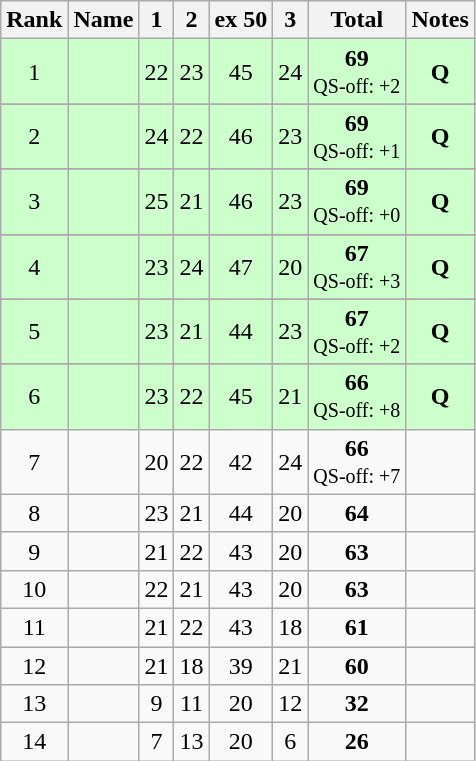<table class="wikitable sortable" style="text-align:center">
<tr>
<th>Rank</th>
<th>Name</th>
<th>1</th>
<th>2</th>
<th>ex 50</th>
<th>3</th>
<th>Total</th>
<th>Notes</th>
</tr>
<tr bgcolor=#ccffcc>
<td>1</td>
<td align=left></td>
<td>22</td>
<td>23</td>
<td>45</td>
<td>24</td>
<td><strong>69</strong><br><small>QS-off: +2</small></td>
<td><strong>Q</strong></td>
</tr>
<tr>
</tr>
<tr bgcolor=#ccffcc>
<td>2</td>
<td align=left></td>
<td>24</td>
<td>22</td>
<td>46</td>
<td>23</td>
<td><strong>69</strong><br><small>QS-off: +1</small></td>
<td><strong>Q</strong></td>
</tr>
<tr>
</tr>
<tr bgcolor=#ccffcc>
<td>3</td>
<td align=left></td>
<td>25</td>
<td>21</td>
<td>46</td>
<td>23</td>
<td><strong>69</strong><br><small>QS-off: +0</small></td>
<td><strong>Q</strong></td>
</tr>
<tr>
</tr>
<tr bgcolor=#ccffcc>
<td>4</td>
<td align=left></td>
<td>23</td>
<td>24</td>
<td>47</td>
<td>20</td>
<td><strong>67</strong><br><small>QS-off: +3</small></td>
<td><strong>Q</strong></td>
</tr>
<tr>
</tr>
<tr bgcolor=#ccffcc>
<td>5</td>
<td align=left></td>
<td>23</td>
<td>21</td>
<td>44</td>
<td>23</td>
<td><strong>67</strong><br><small>QS-off: +2</small></td>
<td><strong>Q</strong></td>
</tr>
<tr>
</tr>
<tr bgcolor=#ccffcc>
<td>6</td>
<td align=left></td>
<td>23</td>
<td>22</td>
<td>45</td>
<td>21</td>
<td><strong>66</strong><br><small>QS-off: +8</small></td>
<td><strong>Q</strong></td>
</tr>
<tr>
<td>7</td>
<td align=left></td>
<td>20</td>
<td>22</td>
<td>42</td>
<td>24</td>
<td><strong>66</strong><br><small>QS-off: +7</small></td>
<td></td>
</tr>
<tr>
<td>8</td>
<td align=left></td>
<td>23</td>
<td>21</td>
<td>44</td>
<td>20</td>
<td><strong>64</strong></td>
<td></td>
</tr>
<tr>
<td>9</td>
<td align=left></td>
<td>21</td>
<td>22</td>
<td>43</td>
<td>20</td>
<td><strong>63</strong></td>
<td></td>
</tr>
<tr>
<td>10</td>
<td align=left></td>
<td>22</td>
<td>21</td>
<td>43</td>
<td>20</td>
<td><strong>63</strong></td>
<td></td>
</tr>
<tr>
<td>11</td>
<td align=left></td>
<td>21</td>
<td>22</td>
<td>43</td>
<td>18</td>
<td><strong>61</strong></td>
<td></td>
</tr>
<tr>
<td>12</td>
<td align=left></td>
<td>21</td>
<td>18</td>
<td>39</td>
<td>21</td>
<td><strong>60</strong></td>
<td></td>
</tr>
<tr>
<td>13</td>
<td align=left></td>
<td>9</td>
<td>11</td>
<td>20</td>
<td>12</td>
<td><strong>32</strong></td>
<td></td>
</tr>
<tr>
<td>14</td>
<td align=left></td>
<td>7</td>
<td>13</td>
<td>20</td>
<td>6</td>
<td><strong>26</strong></td>
<td></td>
</tr>
</table>
